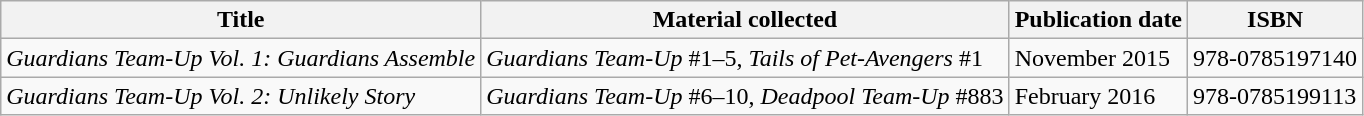<table class="wikitable">
<tr>
<th>Title</th>
<th>Material collected</th>
<th>Publication date</th>
<th>ISBN</th>
</tr>
<tr>
<td><em>Guardians Team-Up Vol. 1: Guardians Assemble</em></td>
<td><em>Guardians Team-Up</em> #1–5, <em>Tails of Pet-Avengers</em> #1</td>
<td>November 2015</td>
<td>978-0785197140</td>
</tr>
<tr>
<td><em>Guardians Team-Up Vol. 2: Unlikely Story</em></td>
<td><em>Guardians Team-Up</em> #6–10, <em>Deadpool Team-Up</em> #883</td>
<td>February 2016</td>
<td>978-0785199113</td>
</tr>
</table>
